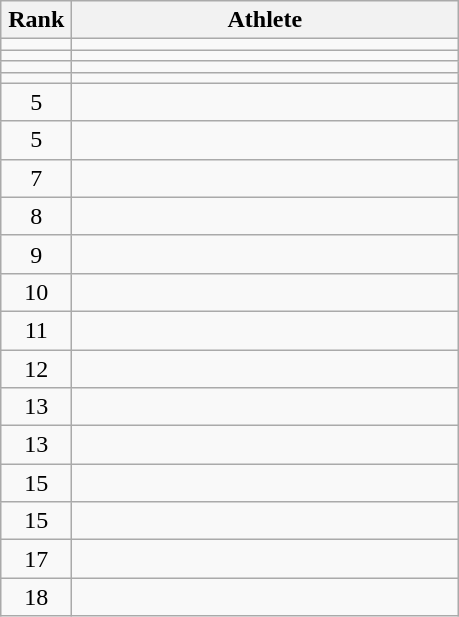<table class="wikitable" style="text-align: center;">
<tr>
<th width=40>Rank</th>
<th width=250>Athlete</th>
</tr>
<tr>
<td></td>
<td align="left"></td>
</tr>
<tr>
<td></td>
<td align="left"></td>
</tr>
<tr>
<td></td>
<td align="left"></td>
</tr>
<tr>
<td></td>
<td align="left"></td>
</tr>
<tr>
<td>5</td>
<td align="left"></td>
</tr>
<tr>
<td>5</td>
<td align="left"></td>
</tr>
<tr>
<td>7</td>
<td align="left"></td>
</tr>
<tr>
<td>8</td>
<td align="left"></td>
</tr>
<tr>
<td>9</td>
<td align="left"></td>
</tr>
<tr>
<td>10</td>
<td align="left"></td>
</tr>
<tr>
<td>11</td>
<td align="left"></td>
</tr>
<tr>
<td>12</td>
<td align="left"></td>
</tr>
<tr>
<td>13</td>
<td align="left"></td>
</tr>
<tr>
<td>13</td>
<td align="left"></td>
</tr>
<tr>
<td>15</td>
<td align="left"></td>
</tr>
<tr>
<td>15</td>
<td align="left"></td>
</tr>
<tr>
<td>17</td>
<td align="left"></td>
</tr>
<tr>
<td>18</td>
<td align="left"></td>
</tr>
</table>
